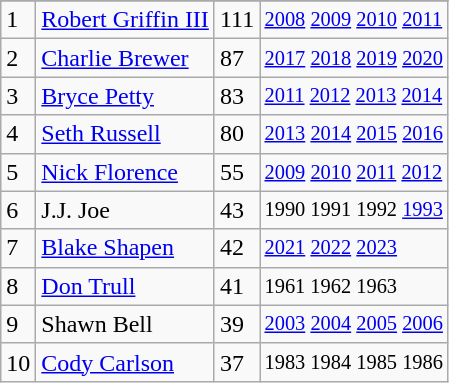<table class="wikitable">
<tr>
</tr>
<tr>
<td>1</td>
<td><a href='#'>Robert Griffin III</a></td>
<td><abbr>111</abbr></td>
<td style="font-size:85%;"><a href='#'>2008</a> <a href='#'>2009</a> <a href='#'>2010</a> <a href='#'>2011</a></td>
</tr>
<tr>
<td>2</td>
<td><a href='#'>Charlie Brewer</a></td>
<td><abbr>87</abbr></td>
<td style="font-size:85%;"><a href='#'>2017</a> <a href='#'>2018</a> <a href='#'>2019</a> <a href='#'>2020</a></td>
</tr>
<tr>
<td>3</td>
<td><a href='#'>Bryce Petty</a></td>
<td><abbr>83</abbr></td>
<td style="font-size:85%;"><a href='#'>2011</a> <a href='#'>2012</a> <a href='#'>2013</a> <a href='#'>2014</a></td>
</tr>
<tr>
<td>4</td>
<td><a href='#'>Seth Russell</a></td>
<td><abbr>80</abbr></td>
<td style="font-size:85%;"><a href='#'>2013</a> <a href='#'>2014</a> <a href='#'>2015</a> <a href='#'>2016</a></td>
</tr>
<tr>
<td>5</td>
<td><a href='#'>Nick Florence</a></td>
<td><abbr>55</abbr></td>
<td style="font-size:85%;"><a href='#'>2009</a> <a href='#'>2010</a> <a href='#'>2011</a> <a href='#'>2012</a></td>
</tr>
<tr>
<td>6</td>
<td>J.J. Joe</td>
<td><abbr>43</abbr></td>
<td style="font-size:85%;">1990 1991 1992 <a href='#'>1993</a></td>
</tr>
<tr>
<td>7</td>
<td><a href='#'>Blake Shapen</a></td>
<td><abbr>42</abbr></td>
<td style="font-size:85%;"><a href='#'>2021</a> <a href='#'>2022</a> <a href='#'>2023</a></td>
</tr>
<tr>
<td>8</td>
<td><a href='#'>Don Trull</a></td>
<td><abbr>41</abbr></td>
<td style="font-size:85%;">1961 1962 1963</td>
</tr>
<tr>
<td>9</td>
<td>Shawn Bell</td>
<td><abbr>39</abbr></td>
<td style="font-size:85%;"><a href='#'>2003</a> <a href='#'>2004</a> <a href='#'>2005</a> <a href='#'>2006</a></td>
</tr>
<tr>
<td>10</td>
<td><a href='#'>Cody Carlson</a></td>
<td><abbr>37</abbr></td>
<td style="font-size:85%;">1983 1984 1985 1986</td>
</tr>
</table>
